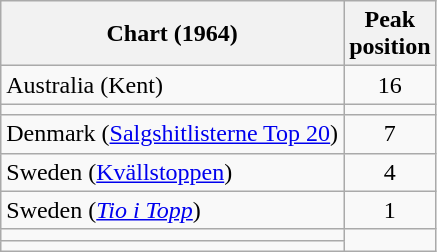<table class="wikitable sortable">
<tr>
<th>Chart (1964)</th>
<th>Peak<br>position</th>
</tr>
<tr>
<td>Australia (Kent)</td>
<td style=text-align:center>16</td>
</tr>
<tr>
<td></td>
</tr>
<tr>
<td>Denmark (<a href='#'>Salgshitlisterne Top 20</a>)</td>
<td style="text-align:center;">7</td>
</tr>
<tr>
<td>Sweden (<a href='#'>Kvällstoppen</a>)</td>
<td style="text-align:center;">4</td>
</tr>
<tr>
<td>Sweden (<em><a href='#'>Tio i Topp</a></em>)</td>
<td style="text-align:center;">1</td>
</tr>
<tr>
<td></td>
</tr>
<tr>
<td></td>
</tr>
</table>
